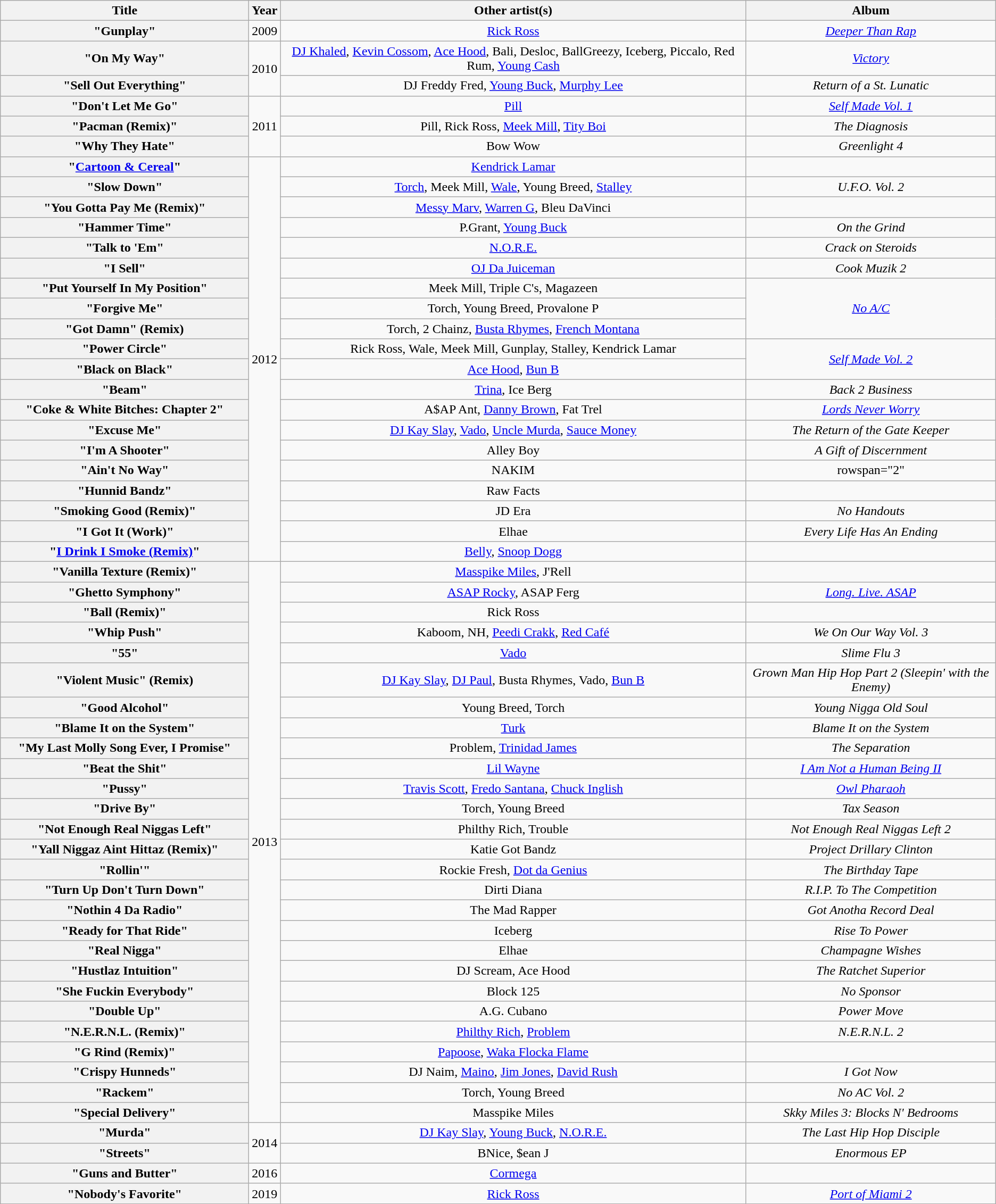<table class="wikitable plainrowheaders" style="text-align:center;">
<tr>
<th scope="col" style="width:19em;">Title</th>
<th scope="col">Year</th>
<th scope="col">Other artist(s)</th>
<th scope="col">Album</th>
</tr>
<tr>
<th scope="row">"Gunplay"</th>
<td>2009</td>
<td><a href='#'>Rick Ross</a></td>
<td><em><a href='#'>Deeper Than Rap</a></em></td>
</tr>
<tr>
<th scope="row">"On My Way"</th>
<td rowspan="2">2010</td>
<td><a href='#'>DJ Khaled</a>, <a href='#'>Kevin Cossom</a>, <a href='#'>Ace Hood</a>, Bali, Desloc, BallGreezy, Iceberg, Piccalo, Red Rum, <a href='#'>Young Cash</a></td>
<td><em><a href='#'>Victory</a></em></td>
</tr>
<tr>
<th scope="row">"Sell Out Everything"</th>
<td>DJ Freddy Fred, <a href='#'>Young Buck</a>, <a href='#'>Murphy Lee</a></td>
<td><em>Return of a St. Lunatic</em></td>
</tr>
<tr>
<th scope="row">"Don't Let Me Go"</th>
<td rowspan="3">2011</td>
<td><a href='#'>Pill</a></td>
<td><em><a href='#'>Self Made Vol. 1</a></em></td>
</tr>
<tr>
<th scope="row">"Pacman (Remix)"</th>
<td>Pill, Rick Ross, <a href='#'>Meek Mill</a>, <a href='#'>Tity Boi</a></td>
<td><em>The Diagnosis</em></td>
</tr>
<tr>
<th scope="row">"Why They Hate"</th>
<td>Bow Wow</td>
<td><em>Greenlight 4</em></td>
</tr>
<tr>
<th scope="row">"<a href='#'>Cartoon & Cereal</a>"</th>
<td rowspan="20">2012</td>
<td><a href='#'>Kendrick Lamar</a></td>
<td></td>
</tr>
<tr>
<th scope="row">"Slow Down"</th>
<td><a href='#'>Torch</a>, Meek Mill, <a href='#'>Wale</a>, Young Breed, <a href='#'>Stalley</a></td>
<td><em>U.F.O. Vol. 2</em></td>
</tr>
<tr>
<th scope="row">"You Gotta Pay Me (Remix)"</th>
<td><a href='#'>Messy Marv</a>, <a href='#'>Warren G</a>, Bleu DaVinci</td>
<td></td>
</tr>
<tr>
<th scope="row">"Hammer Time"</th>
<td>P.Grant, <a href='#'>Young Buck</a></td>
<td><em>On the Grind</em></td>
</tr>
<tr>
<th scope="row">"Talk to 'Em"</th>
<td><a href='#'>N.O.R.E.</a></td>
<td><em>Crack on Steroids</em></td>
</tr>
<tr>
<th scope="row">"I Sell"</th>
<td><a href='#'>OJ Da Juiceman</a></td>
<td><em>Cook Muzik 2</em></td>
</tr>
<tr>
<th scope="row">"Put Yourself In My Position"</th>
<td>Meek Mill, Triple C's, Magazeen</td>
<td rowspan="3"><em><a href='#'>No A/C</a></em></td>
</tr>
<tr>
<th scope="row">"Forgive Me"</th>
<td>Torch, Young Breed, Provalone P</td>
</tr>
<tr>
<th scope="row">"Got Damn" (Remix)</th>
<td>Torch, 2 Chainz, <a href='#'>Busta Rhymes</a>, <a href='#'>French Montana</a></td>
</tr>
<tr>
<th scope="row">"Power Circle"</th>
<td>Rick Ross, Wale, Meek Mill, Gunplay, Stalley, Kendrick Lamar</td>
<td rowspan="2"><em><a href='#'>Self Made Vol. 2</a></em></td>
</tr>
<tr>
<th scope="row">"Black on Black"</th>
<td><a href='#'>Ace Hood</a>, <a href='#'>Bun B</a></td>
</tr>
<tr>
<th scope="row">"Beam"</th>
<td><a href='#'>Trina</a>, Ice Berg</td>
<td><em>Back 2 Business</em></td>
</tr>
<tr>
<th scope="row">"Coke & White Bitches: Chapter 2"</th>
<td>A$AP Ant, <a href='#'>Danny Brown</a>, Fat Trel</td>
<td><em><a href='#'>Lords Never Worry</a></em></td>
</tr>
<tr>
<th scope="row">"Excuse Me"</th>
<td><a href='#'>DJ Kay Slay</a>, <a href='#'>Vado</a>, <a href='#'>Uncle Murda</a>, <a href='#'>Sauce Money</a></td>
<td><em>The Return of the Gate Keeper</em></td>
</tr>
<tr>
<th scope="row">"I'm A Shooter"</th>
<td>Alley Boy</td>
<td><em>A Gift of Discernment</em></td>
</tr>
<tr>
<th scope="row">"Ain't No Way"</th>
<td>NAKIM</td>
<td>rowspan="2" </td>
</tr>
<tr>
<th scope="row">"Hunnid Bandz"</th>
<td>Raw Facts</td>
</tr>
<tr>
<th scope="row">"Smoking Good (Remix)"</th>
<td>JD Era</td>
<td><em>No Handouts</em></td>
</tr>
<tr>
<th scope="row">"I Got It (Work)"</th>
<td>Elhae</td>
<td><em>Every Life Has An Ending</em></td>
</tr>
<tr>
<th scope="row">"<a href='#'>I Drink I Smoke (Remix)</a>"</th>
<td><a href='#'>Belly</a>, <a href='#'>Snoop Dogg</a></td>
<td></td>
</tr>
<tr>
<th scope="row">"Vanilla Texture (Remix)"</th>
<td rowspan="27">2013</td>
<td><a href='#'>Masspike Miles</a>, J'Rell</td>
<td></td>
</tr>
<tr>
<th scope="row">"Ghetto Symphony"</th>
<td><a href='#'>ASAP Rocky</a>, ASAP Ferg</td>
<td><em><a href='#'>Long. Live. ASAP</a></em></td>
</tr>
<tr>
<th scope="row">"Ball (Remix)"</th>
<td>Rick Ross</td>
<td></td>
</tr>
<tr>
<th scope="row">"Whip Push"</th>
<td>Kaboom, NH, <a href='#'>Peedi Crakk</a>, <a href='#'>Red Café</a></td>
<td><em>We On Our Way Vol. 3</em></td>
</tr>
<tr>
<th scope="row">"55"</th>
<td><a href='#'>Vado</a></td>
<td><em>Slime Flu 3</em></td>
</tr>
<tr>
<th scope="row">"Violent Music" (Remix)</th>
<td><a href='#'>DJ Kay Slay</a>, <a href='#'>DJ Paul</a>, Busta Rhymes, Vado, <a href='#'>Bun B</a></td>
<td><em>Grown Man Hip Hop Part 2 (Sleepin' with the Enemy)</em></td>
</tr>
<tr>
<th scope="row">"Good Alcohol"</th>
<td>Young Breed, Torch</td>
<td><em>Young Nigga Old Soul</em></td>
</tr>
<tr>
<th scope="row">"Blame It on the System"</th>
<td><a href='#'>Turk</a></td>
<td><em>Blame It on the System</em></td>
</tr>
<tr>
<th scope="row">"My Last Molly Song Ever, I Promise"</th>
<td>Problem, <a href='#'>Trinidad James</a></td>
<td><em>The Separation</em></td>
</tr>
<tr>
<th scope="row">"Beat the Shit"</th>
<td><a href='#'>Lil Wayne</a></td>
<td><em><a href='#'>I Am Not a Human Being II</a></em></td>
</tr>
<tr>
<th scope="row">"Pussy"</th>
<td><a href='#'>Travis Scott</a>, <a href='#'>Fredo Santana</a>, <a href='#'>Chuck Inglish</a></td>
<td><em><a href='#'>Owl Pharaoh</a></em></td>
</tr>
<tr>
<th scope="row">"Drive By"</th>
<td>Torch, Young Breed</td>
<td><em>Tax Season</em></td>
</tr>
<tr>
<th scope="row">"Not Enough Real Niggas Left"</th>
<td>Philthy Rich, Trouble</td>
<td><em>Not Enough Real Niggas Left 2</em></td>
</tr>
<tr>
<th scope="row">"Yall Niggaz Aint Hittaz (Remix)"</th>
<td>Katie Got Bandz</td>
<td><em>Project Drillary Clinton</em></td>
</tr>
<tr>
<th scope="row">"Rollin'"</th>
<td>Rockie Fresh, <a href='#'>Dot da Genius</a></td>
<td><em>The Birthday Tape</em></td>
</tr>
<tr>
<th scope="row">"Turn Up Don't Turn Down"</th>
<td>Dirti Diana</td>
<td><em>R.I.P. To The Competition</em></td>
</tr>
<tr>
<th scope="row">"Nothin 4 Da Radio"</th>
<td>The Mad Rapper</td>
<td><em>Got Anotha Record Deal</em></td>
</tr>
<tr>
<th scope="row">"Ready for That Ride"</th>
<td>Iceberg</td>
<td><em>Rise To Power</em></td>
</tr>
<tr>
<th scope="row">"Real Nigga"</th>
<td>Elhae</td>
<td><em>Champagne Wishes</em></td>
</tr>
<tr>
<th scope="row">"Hustlaz Intuition"</th>
<td>DJ Scream, Ace Hood</td>
<td><em>The Ratchet Superior</em></td>
</tr>
<tr>
<th scope="row">"She Fuckin Everybody"</th>
<td>Block 125</td>
<td><em>No Sponsor</em></td>
</tr>
<tr>
<th scope="row">"Double Up"</th>
<td>A.G. Cubano</td>
<td><em>Power Move</em></td>
</tr>
<tr>
<th scope="row">"N.E.R.N.L. (Remix)"</th>
<td><a href='#'>Philthy Rich</a>, <a href='#'>Problem</a></td>
<td><em>N.E.R.N.L. 2</em></td>
</tr>
<tr>
<th scope="row">"G Rind (Remix)"</th>
<td><a href='#'>Papoose</a>, <a href='#'>Waka Flocka Flame</a></td>
<td></td>
</tr>
<tr>
<th scope="row">"Crispy Hunneds"</th>
<td>DJ Naim, <a href='#'>Maino</a>, <a href='#'>Jim Jones</a>, <a href='#'>David Rush</a></td>
<td><em>I Got Now</em></td>
</tr>
<tr>
<th scope="row">"Rackem"</th>
<td>Torch, Young Breed</td>
<td><em>No AC Vol. 2</em></td>
</tr>
<tr>
<th scope="row">"Special Delivery"</th>
<td>Masspike Miles</td>
<td><em>Skky Miles 3: Blocks N' Bedrooms</em></td>
</tr>
<tr>
<th scope="row">"Murda"</th>
<td rowspan="2">2014</td>
<td><a href='#'>DJ Kay Slay</a>, <a href='#'>Young Buck</a>, <a href='#'>N.O.R.E.</a></td>
<td><em>The Last Hip Hop Disciple</em></td>
</tr>
<tr>
<th scope="row">"Streets"</th>
<td>BNice, $ean J</td>
<td><em>Enormous EP</em></td>
</tr>
<tr>
<th scope="row">"Guns and Butter"</th>
<td>2016</td>
<td><a href='#'>Cormega</a></td>
<td></td>
</tr>
<tr>
<th scope="row">"Nobody's Favorite"</th>
<td>2019</td>
<td><a href='#'>Rick Ross</a></td>
<td><em><a href='#'>Port of Miami 2</a></em></td>
</tr>
</table>
